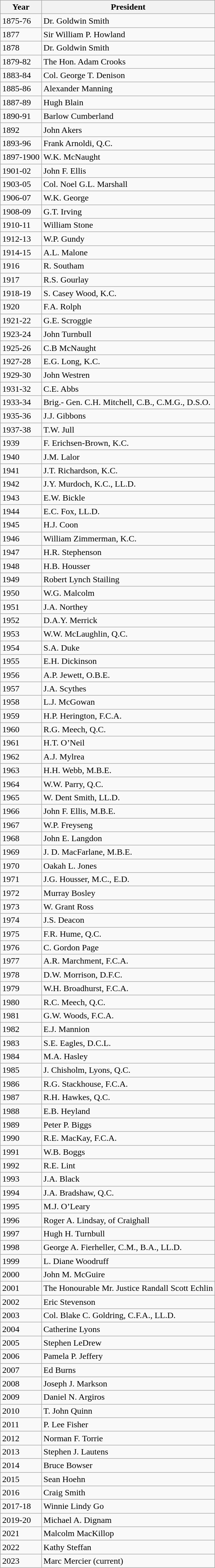<table class="wikitable">
<tr>
<th>Year</th>
<th>President</th>
</tr>
<tr>
<td>1875-76</td>
<td>Dr. Goldwin Smith</td>
</tr>
<tr>
<td>1877</td>
<td>Sir William P. Howland</td>
</tr>
<tr>
<td>1878</td>
<td>Dr. Goldwin Smith</td>
</tr>
<tr>
<td>1879-82</td>
<td>The Hon. Adam Crooks</td>
</tr>
<tr>
<td>1883-84</td>
<td>Col. George T. Denison</td>
</tr>
<tr>
<td>1885-86</td>
<td>Alexander Manning</td>
</tr>
<tr>
<td>1887-89</td>
<td>Hugh Blain</td>
</tr>
<tr>
<td>1890-91</td>
<td>Barlow Cumberland</td>
</tr>
<tr>
<td>1892</td>
<td>John Akers</td>
</tr>
<tr>
<td>1893-96</td>
<td>Frank Arnoldi, Q.C.</td>
</tr>
<tr>
<td>1897-1900</td>
<td>W.K. McNaught</td>
</tr>
<tr>
<td>1901-02</td>
<td>John F. Ellis</td>
</tr>
<tr>
<td>1903-05</td>
<td>Col. Noel G.L. Marshall</td>
</tr>
<tr>
<td>1906-07</td>
<td>W.K. George</td>
</tr>
<tr>
<td>1908-09</td>
<td>G.T. Irving</td>
</tr>
<tr>
<td>1910-11</td>
<td>William Stone</td>
</tr>
<tr>
<td>1912-13</td>
<td>W.P. Gundy</td>
</tr>
<tr>
<td>1914-15</td>
<td>A.L. Malone</td>
</tr>
<tr>
<td>1916</td>
<td>R. Southam</td>
</tr>
<tr>
<td>1917</td>
<td>R.S. Gourlay</td>
</tr>
<tr>
<td>1918-19</td>
<td>S. Casey Wood, K.C.</td>
</tr>
<tr>
<td>1920</td>
<td>F.A. Rolph</td>
</tr>
<tr>
<td>1921-22</td>
<td>G.E. Scroggie</td>
</tr>
<tr>
<td>1923-24</td>
<td>John Turnbull</td>
</tr>
<tr>
<td>1925-26</td>
<td>C.B McNaught</td>
</tr>
<tr>
<td>1927-28</td>
<td>E.G. Long, K.C.</td>
</tr>
<tr>
<td>1929-30</td>
<td>John Westren</td>
</tr>
<tr>
<td>1931-32</td>
<td>C.E. Abbs</td>
</tr>
<tr>
<td>1933-34</td>
<td>Brig.- Gen. C.H. Mitchell, C.B., C.M.G., D.S.O.</td>
</tr>
<tr>
<td>1935-36</td>
<td>J.J. Gibbons</td>
</tr>
<tr>
<td>1937-38</td>
<td>T.W. Jull</td>
</tr>
<tr>
<td>1939</td>
<td>F. Erichsen-Brown, K.C.</td>
</tr>
<tr>
<td>1940</td>
<td>J.M. Lalor</td>
</tr>
<tr>
<td>1941</td>
<td>J.T. Richardson, K.C.</td>
</tr>
<tr>
<td>1942</td>
<td>J.Y. Murdoch, K.C., LL.D.</td>
</tr>
<tr>
<td>1943</td>
<td>E.W. Bickle</td>
</tr>
<tr>
<td>1944</td>
<td>E.C. Fox, LL.D.</td>
</tr>
<tr>
<td>1945</td>
<td>H.J. Coon</td>
</tr>
<tr>
<td>1946</td>
<td>William Zimmerman, K.C.</td>
</tr>
<tr>
<td>1947</td>
<td>H.R. Stephenson</td>
</tr>
<tr>
<td>1948</td>
<td>H.B. Housser</td>
</tr>
<tr>
<td>1949</td>
<td>Robert Lynch Stailing</td>
</tr>
<tr>
<td>1950</td>
<td>W.G. Malcolm</td>
</tr>
<tr>
<td>1951</td>
<td>J.A. Northey</td>
</tr>
<tr>
<td>1952</td>
<td>D.A.Y. Merrick</td>
</tr>
<tr>
<td>1953</td>
<td>W.W. McLaughlin, Q.C.</td>
</tr>
<tr>
<td>1954</td>
<td>S.A. Duke</td>
</tr>
<tr>
<td>1955</td>
<td>E.H. Dickinson</td>
</tr>
<tr>
<td>1956</td>
<td>A.P. Jewett, O.B.E.</td>
</tr>
<tr>
<td>1957</td>
<td>J.A. Scythes</td>
</tr>
<tr>
<td>1958</td>
<td>L.J. McGowan</td>
</tr>
<tr>
<td>1959</td>
<td>H.P. Herington, F.C.A.</td>
</tr>
<tr>
<td>1960</td>
<td>R.G. Meech, Q.C.</td>
</tr>
<tr>
<td>1961</td>
<td>H.T. O’Neil</td>
</tr>
<tr>
<td>1962</td>
<td>A.J. Mylrea</td>
</tr>
<tr>
<td>1963</td>
<td>H.H. Webb, M.B.E.</td>
</tr>
<tr>
<td>1964</td>
<td>W.W. Parry, Q.C.</td>
</tr>
<tr>
<td>1965</td>
<td>W. Dent Smith, LL.D.</td>
</tr>
<tr>
<td>1966</td>
<td>John F. Ellis, M.B.E.</td>
</tr>
<tr>
<td>1967</td>
<td>W.P. Freyseng</td>
</tr>
<tr>
<td>1968</td>
<td>John E. Langdon</td>
</tr>
<tr>
<td>1969</td>
<td>J. D. MacFarlane, M.B.E.</td>
</tr>
<tr>
<td>1970</td>
<td>Oakah L. Jones</td>
</tr>
<tr>
<td>1971</td>
<td>J.G. Housser, M.C., E.D.</td>
</tr>
<tr>
<td>1972</td>
<td>Murray Bosley</td>
</tr>
<tr>
<td>1973</td>
<td>W. Grant Ross</td>
</tr>
<tr>
<td>1974</td>
<td>J.S. Deacon</td>
</tr>
<tr>
<td>1975</td>
<td>F.R. Hume, Q.C.</td>
</tr>
<tr>
<td>1976</td>
<td>C. Gordon Page</td>
</tr>
<tr>
<td>1977</td>
<td>A.R. Marchment, F.C.A.</td>
</tr>
<tr>
<td>1978</td>
<td>D.W. Morrison, D.F.C.</td>
</tr>
<tr>
<td>1979</td>
<td>W.H. Broadhurst, F.C.A.</td>
</tr>
<tr>
<td>1980</td>
<td>R.C. Meech, Q.C.</td>
</tr>
<tr>
<td>1981</td>
<td>G.W. Woods, F.C.A.</td>
</tr>
<tr>
<td>1982</td>
<td>E.J. Mannion</td>
</tr>
<tr>
<td>1983</td>
<td>S.E. Eagles, D.C.L.</td>
</tr>
<tr>
<td>1984</td>
<td>M.A. Hasley</td>
</tr>
<tr>
<td>1985</td>
<td>J. Chisholm, Lyons, Q.C.</td>
</tr>
<tr>
<td>1986</td>
<td>R.G. Stackhouse, F.C.A.</td>
</tr>
<tr>
<td>1987</td>
<td>R.H. Hawkes, Q.C.</td>
</tr>
<tr>
<td>1988</td>
<td>E.B. Heyland</td>
</tr>
<tr>
<td>1989</td>
<td>Peter P. Biggs</td>
</tr>
<tr>
<td>1990</td>
<td>R.E. MacKay, F.C.A.</td>
</tr>
<tr>
<td>1991</td>
<td>W.B. Boggs</td>
</tr>
<tr>
<td>1992</td>
<td>R.E. Lint</td>
</tr>
<tr>
<td>1993</td>
<td>J.A. Black</td>
</tr>
<tr>
<td>1994</td>
<td>J.A. Bradshaw, Q.C.</td>
</tr>
<tr>
<td>1995</td>
<td>M.J. O’Leary</td>
</tr>
<tr>
<td>1996</td>
<td>Roger A. Lindsay, of Craighall</td>
</tr>
<tr>
<td>1997</td>
<td>Hugh H. Turnbull</td>
</tr>
<tr>
<td>1998</td>
<td>George A. Fierheller, C.M., B.A., LL.D.</td>
</tr>
<tr>
<td>1999</td>
<td>L. Diane Woodruff</td>
</tr>
<tr>
<td>2000</td>
<td>John M. McGuire</td>
</tr>
<tr>
<td>2001</td>
<td>The Honourable Mr. Justice Randall Scott Echlin</td>
</tr>
<tr>
<td>2002</td>
<td>Eric Stevenson</td>
</tr>
<tr>
<td>2003</td>
<td>Col. Blake C. Goldring, C.F.A., LL.D.</td>
</tr>
<tr>
<td>2004</td>
<td>Catherine Lyons</td>
</tr>
<tr>
<td>2005</td>
<td>Stephen LeDrew</td>
</tr>
<tr>
<td>2006</td>
<td>Pamela P. Jeffery</td>
</tr>
<tr>
<td>2007</td>
<td>Ed Burns</td>
</tr>
<tr>
<td>2008</td>
<td>Joseph J. Markson</td>
</tr>
<tr>
<td>2009</td>
<td>Daniel N. Argiros</td>
</tr>
<tr>
<td>2010</td>
<td>T. John Quinn</td>
</tr>
<tr>
<td>2011</td>
<td>P. Lee Fisher</td>
</tr>
<tr>
<td>2012</td>
<td>Norman F. Torrie</td>
</tr>
<tr>
<td>2013</td>
<td>Stephen J. Lautens</td>
</tr>
<tr>
<td>2014</td>
<td>Bruce Bowser</td>
</tr>
<tr>
<td>2015</td>
<td>Sean Hoehn</td>
</tr>
<tr>
<td>2016</td>
<td>Craig Smith</td>
</tr>
<tr>
<td>2017-18</td>
<td>Winnie Lindy Go</td>
</tr>
<tr>
<td>2019-20</td>
<td>Michael A. Dignam</td>
</tr>
<tr>
<td>2021</td>
<td>Malcolm MacKillop</td>
</tr>
<tr>
<td>2022</td>
<td>Kathy Steffan</td>
</tr>
<tr>
<td>2023</td>
<td>Marc Mercier (current)</td>
</tr>
</table>
